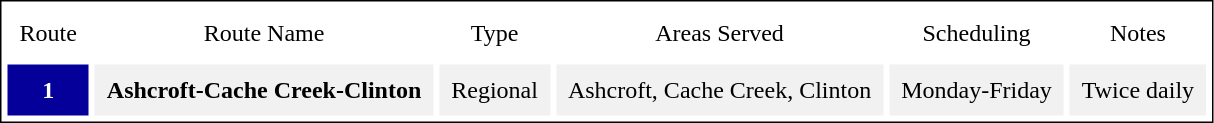<table border="0" cellspacing="4" cellpadding="8" style="border: black solid 1px;">
<tr>
<td Style="background: #FFFFFF; color: black; text-align: center;">Route</td>
<td Style="background: #FFFFFF; color: black; text-align: center;">Route Name</td>
<td Style="background: #FFFFFF; color: black; text-align: center;">Type</td>
<td Style="background: #FFFFFF; color: black; text-align: center;">Areas Served</td>
<td Style="background: #FFFFFF; color: black; text-align: center;">Scheduling</td>
<td Style="background: #FFFFFF; color: black; text-align: center;">Notes</td>
</tr>
<tr>
<td Style="background: #050099; color: white; text-align: center;"><strong>1</strong></td>
<td Style="background: #F1F1F1; color: black; text-align: center;"><strong>Ashcroft-Cache Creek-Clinton</strong></td>
<td Style="background: #F1F1F1; color: black; text-align: center;">Regional</td>
<td Style="background: #F1F1F1; color: black; text-align: center;">Ashcroft, Cache Creek, Clinton</td>
<td Style="background: #F1F1F1; color: black; text-align: center;">Monday-Friday</td>
<td Style="background: #F1F1F1; color: black; text-align: center;">Twice daily</td>
</tr>
</table>
